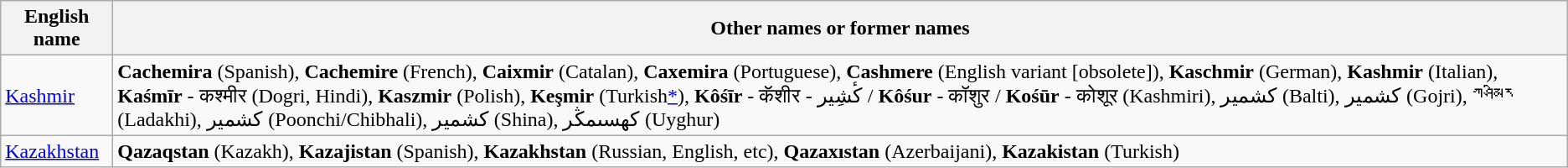<table class="wikitable">
<tr>
<th>English name</th>
<th>Other names or former names</th>
</tr>
<tr>
<td><a href='#'>Kashmir</a></td>
<td><strong>Cachemira</strong> (Spanish), <strong>Cachemire</strong> (French), <strong>Caixmir</strong> (Catalan), <strong>Caxemira</strong> (Portuguese), <strong>Cashmere</strong> (English variant [obsolete]), <strong>Kaschmir</strong> (German), <strong>Kashmir</strong> (Italian), <strong>Kaśmīr</strong> - कश्मीर (Dogri, Hindi), <strong>Kaszmir</strong> (Polish), <strong>Keşmir</strong> (Turkish<a href='#'>*</a>), <strong>Kôśīr</strong> - कॅशीर - کٔشِیر / <strong>Kôśur</strong> - कॉशुर / <strong>Kośūr</strong> - कोशूर (Kashmiri), کشمیر (Balti), کشمیر (Gojri), ཀཤམིར (Ladakhi), کشمیر (Poonchi/Chibhali), کشمیر (Shina), كھسىمڭر (Uyghur)</td>
</tr>
<tr>
<td><a href='#'>Kazakhstan</a></td>
<td><strong>Qazaqstan</strong> (Kazakh), <strong>Kazajistan</strong> (Spanish), <strong>Kazakhstan</strong> (Russian, English, etc), <strong>Qazaxıstan</strong> (Azerbaijani), <strong>Kazakistan</strong> (Turkish)</td>
</tr>
</table>
